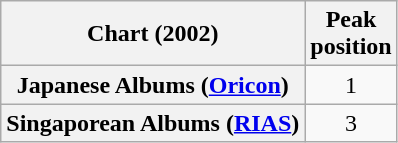<table class="wikitable plainrowheaders sortable">
<tr>
<th>Chart (2002)</th>
<th>Peak<br>position</th>
</tr>
<tr>
<th scope="row">Japanese Albums (<a href='#'>Oricon</a>)</th>
<td style="text-align:center;">1</td>
</tr>
<tr>
<th scope="row">Singaporean Albums (<a href='#'>RIAS</a>)</th>
<td align="center">3</td>
</tr>
</table>
